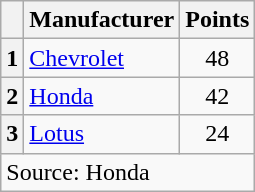<table class="wikitable sortable">
<tr>
<th scope="row"></th>
<th scope="row">Manufacturer</th>
<th scope="row">Points</th>
</tr>
<tr>
<th scope="row">1</th>
<td><a href='#'>Chevrolet</a></td>
<td style="text-align:center;">48</td>
</tr>
<tr>
<th scope="row">2</th>
<td><a href='#'>Honda</a></td>
<td style="text-align:center;">42</td>
</tr>
<tr>
<th scope="row">3</th>
<td><a href='#'>Lotus</a></td>
<td style="text-align:center;">24</td>
</tr>
<tr class="sortbottom">
<td colspan=5>Source: Honda</td>
</tr>
</table>
